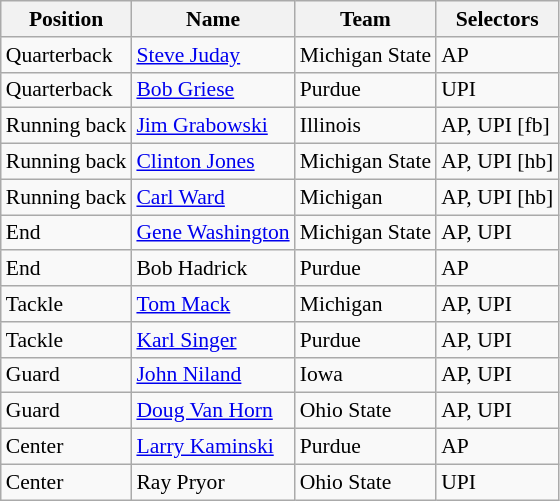<table class="wikitable" style="font-size: 90%">
<tr>
<th>Position</th>
<th>Name</th>
<th>Team</th>
<th>Selectors</th>
</tr>
<tr>
<td>Quarterback</td>
<td><a href='#'>Steve Juday</a></td>
<td>Michigan State</td>
<td>AP</td>
</tr>
<tr>
<td>Quarterback</td>
<td><a href='#'>Bob Griese</a></td>
<td>Purdue</td>
<td>UPI</td>
</tr>
<tr>
<td>Running back</td>
<td><a href='#'>Jim Grabowski</a></td>
<td>Illinois</td>
<td>AP, UPI [fb]</td>
</tr>
<tr>
<td>Running back</td>
<td><a href='#'>Clinton Jones</a></td>
<td>Michigan State</td>
<td>AP, UPI [hb]</td>
</tr>
<tr>
<td>Running back</td>
<td><a href='#'>Carl Ward</a></td>
<td>Michigan</td>
<td>AP, UPI [hb]</td>
</tr>
<tr>
<td>End</td>
<td><a href='#'>Gene Washington</a></td>
<td>Michigan State</td>
<td>AP, UPI</td>
</tr>
<tr>
<td>End</td>
<td>Bob Hadrick</td>
<td>Purdue</td>
<td>AP</td>
</tr>
<tr>
<td>Tackle</td>
<td><a href='#'>Tom Mack</a></td>
<td>Michigan</td>
<td>AP, UPI</td>
</tr>
<tr>
<td>Tackle</td>
<td><a href='#'>Karl Singer</a></td>
<td>Purdue</td>
<td>AP, UPI</td>
</tr>
<tr>
<td>Guard</td>
<td><a href='#'>John Niland</a></td>
<td>Iowa</td>
<td>AP, UPI</td>
</tr>
<tr>
<td>Guard</td>
<td><a href='#'>Doug Van Horn</a></td>
<td>Ohio State</td>
<td>AP, UPI</td>
</tr>
<tr>
<td>Center</td>
<td><a href='#'>Larry Kaminski</a></td>
<td>Purdue</td>
<td>AP</td>
</tr>
<tr>
<td>Center</td>
<td>Ray Pryor</td>
<td>Ohio State</td>
<td>UPI</td>
</tr>
</table>
